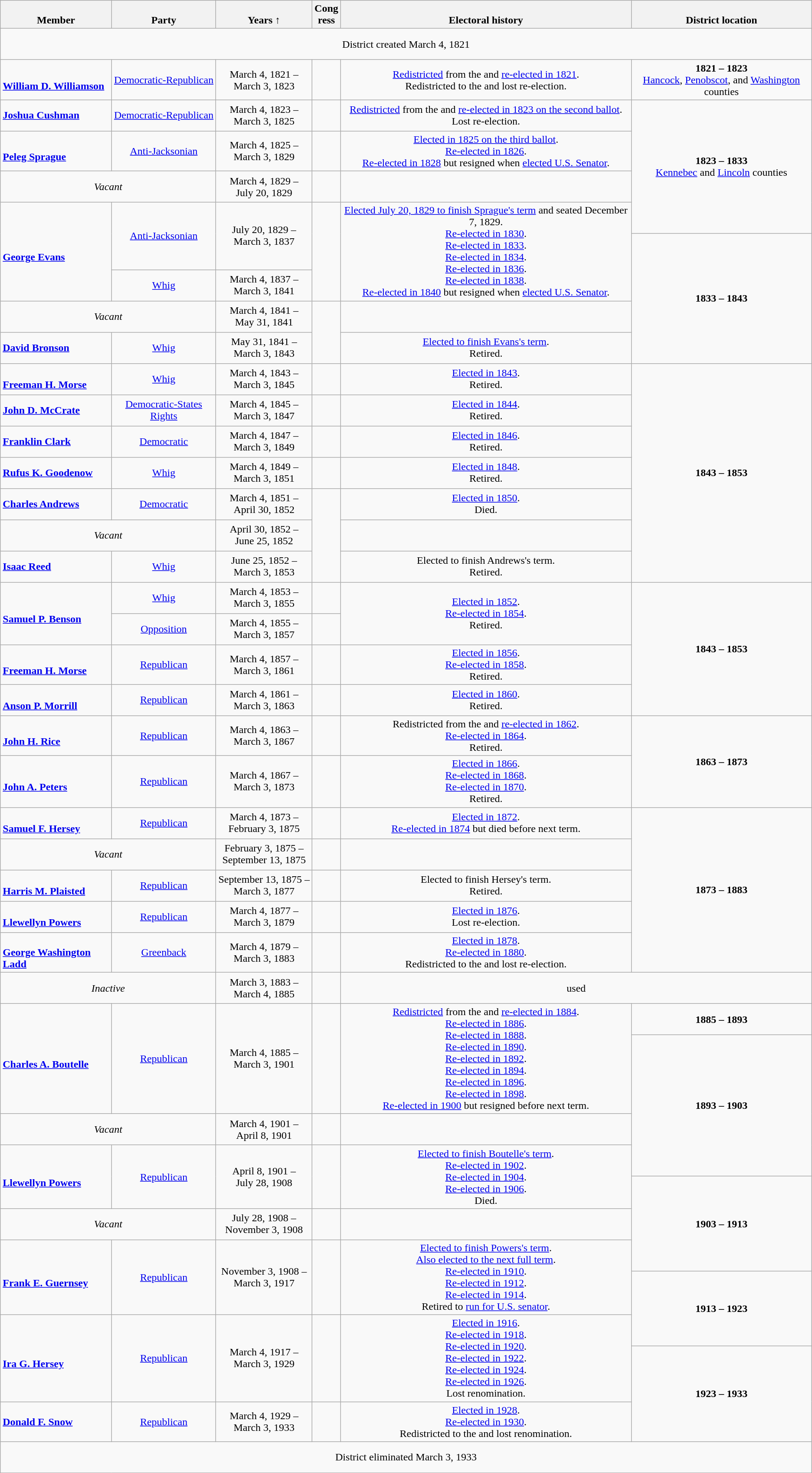<table class=wikitable style="text-align:center">
<tr valign=bottom>
<th>Member</th>
<th>Party</th>
<th>Years ↑</th>
<th>Cong<br>ress</th>
<th>Electoral history</th>
<th>District location</th>
</tr>
<tr style="height:3em">
<td colspan=6>District created March 4, 1821</td>
</tr>
<tr style="height:3em">
<td align=left><br><strong><a href='#'>William D. Williamson</a></strong><br></td>
<td><a href='#'>Democratic-Republican</a></td>
<td nowrap>March 4, 1821 –<br>March 3, 1823</td>
<td></td>
<td><a href='#'>Redistricted</a> from the  and <a href='#'>re-elected in 1821</a>.<br>Redistricted to the  and lost re-election.</td>
<td><strong>1821 – 1823</strong><br><a href='#'>Hancock</a>, <a href='#'>Penobscot</a>, and <a href='#'>Washington</a> counties</td>
</tr>
<tr style="height:3em">
<td align=left><strong><a href='#'>Joshua Cushman</a></strong><br></td>
<td><a href='#'>Democratic-Republican</a></td>
<td nowrap>March 4, 1823 –<br>March 3, 1825</td>
<td></td>
<td><a href='#'>Redistricted</a> from the  and <a href='#'>re-elected in 1823 on the second ballot</a>.<br>Lost re-election.</td>
<td rowspan=4><strong>1823 – 1833</strong><br><a href='#'>Kennebec</a> and <a href='#'>Lincoln</a> counties</td>
</tr>
<tr style="height:3em">
<td align=left><br><strong><a href='#'>Peleg Sprague</a></strong><br></td>
<td><a href='#'>Anti-Jacksonian</a></td>
<td nowrap>March 4, 1825 –<br>March 3, 1829</td>
<td></td>
<td><a href='#'>Elected in 1825 on the third ballot</a>.<br><a href='#'>Re-elected in 1826</a>.<br><a href='#'>Re-elected in 1828</a> but resigned when <a href='#'>elected U.S. Senator</a>.</td>
</tr>
<tr style="height:3em">
<td colspan=2><em>Vacant</em></td>
<td nowrap>March 4, 1829 –<br>July 20, 1829</td>
<td></td>
<td></td>
</tr>
<tr style="height:3em">
<td rowspan=3 align=left><br><strong><a href='#'>George Evans</a></strong><br></td>
<td rowspan=2 ><a href='#'>Anti-Jacksonian</a></td>
<td rowspan=2 nowrap>July 20, 1829 –<br>March 3, 1837</td>
<td rowspan=3></td>
<td rowspan=3><a href='#'>Elected July 20, 1829 to finish Sprague's term</a> and seated December 7, 1829.<br><a href='#'>Re-elected in 1830</a>.<br><a href='#'>Re-elected in 1833</a>.<br><a href='#'>Re-elected in 1834</a>.<br><a href='#'>Re-elected in 1836</a>.<br><a href='#'>Re-elected in 1838</a>.<br><a href='#'>Re-elected in 1840</a> but resigned when <a href='#'>elected U.S. Senator</a>.</td>
</tr>
<tr style="height:3em">
<td rowspan=4><strong>1833 – 1843</strong><br></td>
</tr>
<tr style="height:3em">
<td><a href='#'>Whig</a></td>
<td nowrap>March 4, 1837 –<br>March 3, 1841</td>
</tr>
<tr style="height:3em">
<td colspan=2><em>Vacant</em></td>
<td nowrap>March 4, 1841 –<br>May 31, 1841</td>
<td rowspan=2></td>
<td></td>
</tr>
<tr style="height:3em">
<td align=left><strong><a href='#'>David Bronson</a></strong><br></td>
<td><a href='#'>Whig</a></td>
<td nowrap>May 31, 1841 –<br>March 3, 1843</td>
<td><a href='#'>Elected to finish Evans's term</a>.<br>Retired.</td>
</tr>
<tr style="height:3em">
<td align=left><br><strong><a href='#'>Freeman H. Morse</a></strong><br></td>
<td><a href='#'>Whig</a></td>
<td nowrap>March 4, 1843 –<br>March 3, 1845</td>
<td></td>
<td><a href='#'>Elected in 1843</a>.<br>Retired.</td>
<td rowspan=7><strong>1843 – 1853</strong><br></td>
</tr>
<tr style="height:3em">
<td align=left><strong><a href='#'>John D. McCrate</a></strong><br></td>
<td><a href='#'>Democratic-States Rights</a></td>
<td nowrap>March 4, 1845 –<br>March 3, 1847</td>
<td></td>
<td><a href='#'>Elected in 1844</a>.<br>Retired.</td>
</tr>
<tr style="height:3em">
<td align=left><strong><a href='#'>Franklin Clark</a></strong><br></td>
<td><a href='#'>Democratic</a></td>
<td nowrap>March 4, 1847 –<br>March 3, 1849</td>
<td></td>
<td><a href='#'>Elected in 1846</a>.<br>Retired.</td>
</tr>
<tr style="height:3em">
<td align=left><strong><a href='#'>Rufus K. Goodenow</a></strong><br></td>
<td><a href='#'>Whig</a></td>
<td nowrap>March 4, 1849 –<br>March 3, 1851</td>
<td></td>
<td><a href='#'>Elected in 1848</a>.<br>Retired.</td>
</tr>
<tr style="height:3em">
<td align=left><strong><a href='#'>Charles Andrews</a></strong><br></td>
<td><a href='#'>Democratic</a></td>
<td nowrap>March 4, 1851 –<br>April 30, 1852</td>
<td rowspan=3></td>
<td><a href='#'>Elected in 1850</a>.<br>Died.</td>
</tr>
<tr style="height:3em">
<td colspan=2><em>Vacant</em></td>
<td nowrap>April 30, 1852 –<br>June 25, 1852</td>
<td></td>
</tr>
<tr style="height:3em">
<td align=left><strong><a href='#'>Isaac Reed</a></strong><br></td>
<td><a href='#'>Whig</a></td>
<td nowrap>June 25, 1852 –<br>March 3, 1853</td>
<td>Elected to finish Andrews's term.<br>Retired.</td>
</tr>
<tr style="height:3em">
<td rowspan=2 align=left><br><strong><a href='#'>Samuel P. Benson</a></strong><br></td>
<td><a href='#'>Whig</a></td>
<td nowrap>March 4, 1853 –<br>March 3, 1855</td>
<td></td>
<td rowspan=2><a href='#'>Elected in 1852</a>.<br><a href='#'>Re-elected in 1854</a>.<br>Retired.</td>
<td rowspan=4><strong>1843 – 1853</strong><br></td>
</tr>
<tr style="height:3em">
<td><a href='#'>Opposition</a></td>
<td nowrap>March 4, 1855 –<br>March 3, 1857</td>
<td></td>
</tr>
<tr style="height:3em">
<td align=left><br><strong><a href='#'>Freeman H. Morse</a></strong><br></td>
<td><a href='#'>Republican</a></td>
<td nowrap>March 4, 1857 –<br>March 3, 1861</td>
<td></td>
<td><a href='#'>Elected in 1856</a>.<br><a href='#'>Re-elected in 1858</a>.<br>Retired.</td>
</tr>
<tr style="height:3em">
<td align=left><br><strong><a href='#'>Anson P. Morrill</a></strong><br></td>
<td><a href='#'>Republican</a></td>
<td nowrap>March 4, 1861 –<br>March 3, 1863</td>
<td></td>
<td><a href='#'>Elected in 1860</a>.<br>Retired.</td>
</tr>
<tr style="height:3em">
<td align=left><br><strong><a href='#'>John H. Rice</a></strong><br></td>
<td><a href='#'>Republican</a></td>
<td nowrap>March 4, 1863 –<br>March 3, 1867</td>
<td></td>
<td>Redistricted from the  and <a href='#'>re-elected in 1862</a>.<br><a href='#'>Re-elected in 1864</a>.<br>Retired.</td>
<td rowspan=2><strong>1863 – 1873</strong><br></td>
</tr>
<tr style="height:3em">
<td align=left><br><strong><a href='#'>John A. Peters</a></strong><br></td>
<td><a href='#'>Republican</a></td>
<td nowrap>March 4, 1867 –<br>March 3, 1873</td>
<td></td>
<td><a href='#'>Elected in 1866</a>.<br><a href='#'>Re-elected in 1868</a>.<br><a href='#'>Re-elected in 1870</a>.<br>Retired.</td>
</tr>
<tr style="height:3em">
<td align=left><br><strong><a href='#'>Samuel F. Hersey</a></strong><br></td>
<td><a href='#'>Republican</a></td>
<td nowrap>March 4, 1873 –<br>February 3, 1875</td>
<td></td>
<td><a href='#'>Elected in 1872</a>.<br><a href='#'>Re-elected in 1874</a> but died before next term.</td>
<td rowspan=5><strong>1873 – 1883</strong><br></td>
</tr>
<tr style="height:3em">
<td colspan=2><em>Vacant</em></td>
<td nowrap>February 3, 1875 –<br>September 13, 1875</td>
<td></td>
<td></td>
</tr>
<tr style="height:3em">
<td align=left><br><strong><a href='#'>Harris M. Plaisted</a></strong><br></td>
<td><a href='#'>Republican</a></td>
<td nowrap>September 13, 1875 –<br>March 3, 1877</td>
<td></td>
<td>Elected to finish Hersey's term.<br>Retired.</td>
</tr>
<tr style="height:3em">
<td align=left><br><strong><a href='#'>Llewellyn Powers</a></strong><br></td>
<td><a href='#'>Republican</a></td>
<td nowrap>March 4, 1877 –<br>March 3, 1879</td>
<td></td>
<td><a href='#'>Elected in 1876</a>.<br>Lost re-election.</td>
</tr>
<tr style="height:3em">
<td align=left><br><strong><a href='#'>George Washington Ladd</a></strong><br></td>
<td><a href='#'>Greenback</a></td>
<td nowrap>March 4, 1879 –<br>March 3, 1883</td>
<td></td>
<td><a href='#'>Elected in 1878</a>.<br><a href='#'>Re-elected in 1880</a>.<br>Redistricted to the  and lost re-election.</td>
</tr>
<tr style="height:3em">
<td colspan=2><em>Inactive</em></td>
<td nowrap>March 3, 1883 –<br>March 4, 1885</td>
<td></td>
<td colspan=2> used</td>
</tr>
<tr style="height:3em">
<td rowspan=2; align=left><br><strong><a href='#'>Charles A. Boutelle</a></strong><br></td>
<td rowspan=2; ><a href='#'>Republican</a></td>
<td rowspan=2; nowrap>March 4, 1885 –<br>March 3, 1901</td>
<td rowspan=2></td>
<td rowspan=2><a href='#'>Redistricted</a> from the  and <a href='#'>re-elected in 1884</a>.<br><a href='#'>Re-elected in 1886</a>.<br><a href='#'>Re-elected in 1888</a>.<br><a href='#'>Re-elected in 1890</a>.<br><a href='#'>Re-elected in 1892</a>.<br><a href='#'>Re-elected in 1894</a>.<br><a href='#'>Re-elected in 1896</a>.<br><a href='#'>Re-elected in 1898</a>.<br><a href='#'>Re-elected in 1900</a> but resigned before next term.</td>
<td><strong>1885 – 1893</strong><br></td>
</tr>
<tr style="height:3em">
<td rowspan=3><strong>1893 – 1903</strong><br></td>
</tr>
<tr style="height:3em">
<td colspan=2><em>Vacant</em></td>
<td nowrap>March 4, 1901 –<br>April 8, 1901</td>
<td></td>
<td></td>
</tr>
<tr style="height:3em">
<td rowspan=2; align=left><br><strong><a href='#'>Llewellyn Powers</a></strong><br></td>
<td rowspan=2; ><a href='#'>Republican</a></td>
<td rowspan=2; nowrap>April 8, 1901 –<br>July 28, 1908</td>
<td rowspan=2></td>
<td rowspan=2><a href='#'>Elected to finish Boutelle's term</a>.<br><a href='#'>Re-elected in 1902</a>.<br><a href='#'>Re-elected in 1904</a>.<br><a href='#'>Re-elected in 1906</a>.<br>Died.</td>
</tr>
<tr style="height:3em">
<td rowspan=3><strong>1903 – 1913</strong><br></td>
</tr>
<tr style="height:3em">
<td colspan=2><em>Vacant</em></td>
<td nowrap>July 28, 1908 –<br>November 3, 1908</td>
<td></td>
<td></td>
</tr>
<tr style="height:3em">
<td rowspan=2; align=left><br><strong><a href='#'>Frank E. Guernsey</a></strong><br></td>
<td rowspan=2; ><a href='#'>Republican</a></td>
<td rowspan=2; nowrap>November 3, 1908 –<br>March 3, 1917</td>
<td rowspan=2></td>
<td rowspan=2><a href='#'>Elected to finish Powers's term</a>.<br><a href='#'>Also elected to the next full term</a>.<br><a href='#'>Re-elected in 1910</a>.<br><a href='#'>Re-elected in 1912</a>.<br><a href='#'>Re-elected in 1914</a>.<br>Retired to <a href='#'>run for U.S. senator</a>.</td>
</tr>
<tr style="height:3em">
<td rowspan=2><strong>1913 – 1923</strong><br></td>
</tr>
<tr style="height:3em">
<td rowspan=2; align=left><br><strong><a href='#'>Ira G. Hersey</a></strong><br></td>
<td rowspan=2; ><a href='#'>Republican</a></td>
<td rowspan=2; nowrap>March 4, 1917 –<br>March 3, 1929</td>
<td rowspan=2></td>
<td rowspan=2><a href='#'>Elected in 1916</a>.<br><a href='#'>Re-elected in 1918</a>.<br><a href='#'>Re-elected in 1920</a>.<br><a href='#'>Re-elected in 1922</a>.<br><a href='#'>Re-elected in 1924</a>.<br><a href='#'>Re-elected in 1926</a>.<br>Lost renomination.</td>
</tr>
<tr style="height:3em">
<td rowspan=2><strong>1923 – 1933</strong><br></td>
</tr>
<tr style="height:3em">
<td align=left><strong><a href='#'>Donald F. Snow</a></strong><br></td>
<td><a href='#'>Republican</a></td>
<td nowrap>March 4, 1929 –<br>March 3, 1933</td>
<td></td>
<td><a href='#'>Elected in 1928</a>.<br><a href='#'>Re-elected in 1930</a>.<br>Redistricted to the  and lost renomination.</td>
</tr>
<tr style="height:3em">
<td colspan=6>District eliminated March 3, 1933</td>
</tr>
</table>
